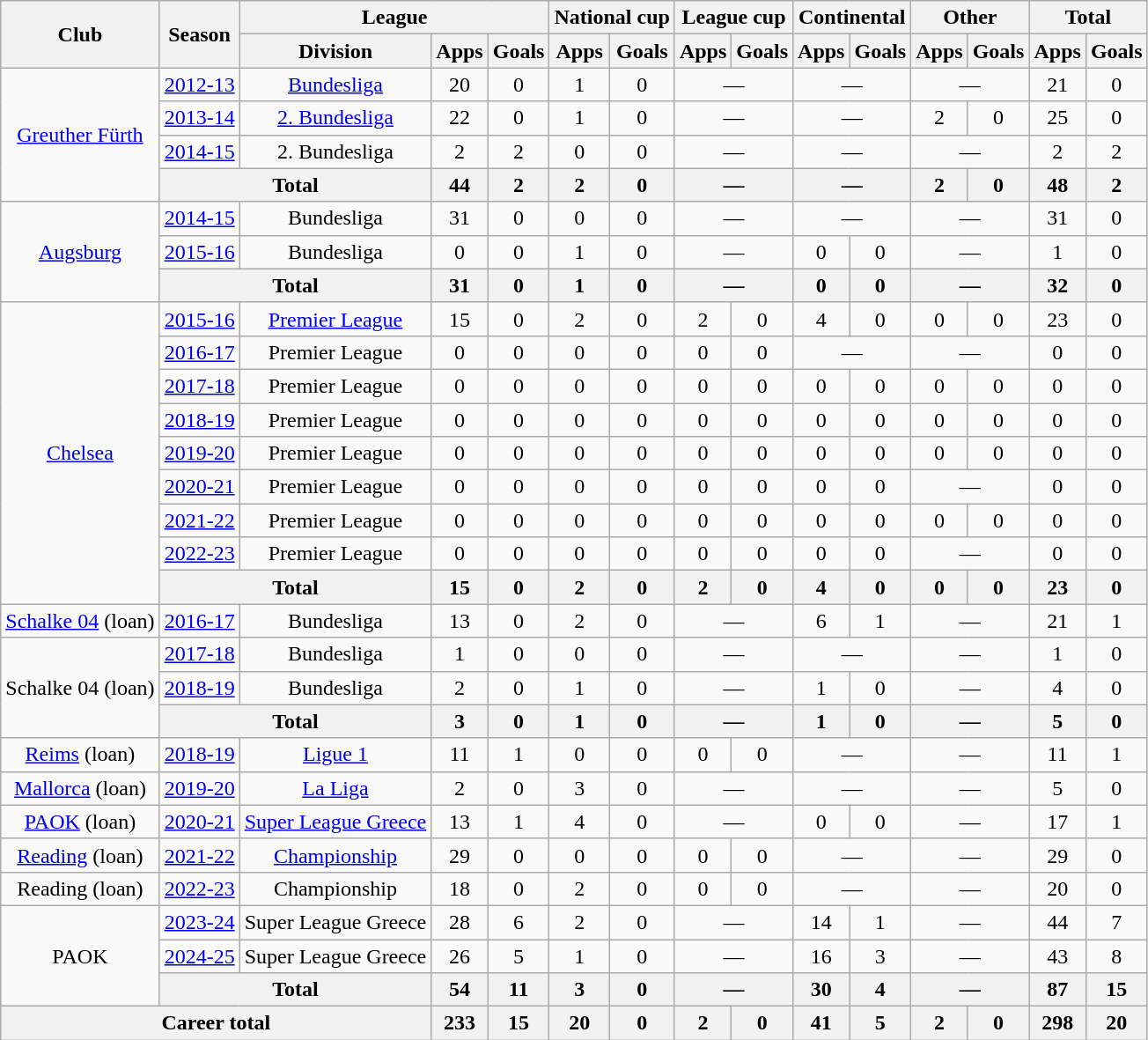<table class="wikitable" style="text-align: center">
<tr>
<th rowspan="2">Club</th>
<th rowspan="2">Season</th>
<th colspan="3">League</th>
<th colspan="2">National cup</th>
<th colspan="2">League cup</th>
<th colspan="2">Continental</th>
<th colspan="2">Other</th>
<th colspan="2">Total</th>
</tr>
<tr>
<th>Division</th>
<th>Apps</th>
<th>Goals</th>
<th>Apps</th>
<th>Goals</th>
<th>Apps</th>
<th>Goals</th>
<th>Apps</th>
<th>Goals</th>
<th>Apps</th>
<th>Goals</th>
<th>Apps</th>
<th>Goals</th>
</tr>
<tr>
<td rowspan="4"><a href='#'>Greuther Fürth</a></td>
<td><a href='#'>2012-13</a></td>
<td><a href='#'>Bundesliga</a></td>
<td>20</td>
<td>0</td>
<td>1</td>
<td>0</td>
<td colspan="2">—</td>
<td colspan="2">—</td>
<td colspan="2">—</td>
<td>21</td>
<td>0</td>
</tr>
<tr>
<td><a href='#'>2013-14</a></td>
<td><a href='#'>2. Bundesliga</a></td>
<td>22</td>
<td>0</td>
<td>1</td>
<td>0</td>
<td colspan="2">—</td>
<td colspan="2">—</td>
<td>2</td>
<td>0</td>
<td>25</td>
<td>0</td>
</tr>
<tr>
<td><a href='#'>2014-15</a></td>
<td>2. Bundesliga</td>
<td>2</td>
<td>2</td>
<td>0</td>
<td>0</td>
<td colspan="2">—</td>
<td colspan="2">—</td>
<td colspan="2">—</td>
<td>2</td>
<td>2</td>
</tr>
<tr>
<th colspan="2">Total</th>
<th>44</th>
<th>2</th>
<th>2</th>
<th>0</th>
<th colspan="2">—</th>
<th colspan="2">—</th>
<th>2</th>
<th>0</th>
<th>48</th>
<th>2</th>
</tr>
<tr>
<td rowspan="3"><a href='#'>Augsburg</a></td>
<td><a href='#'>2014-15</a></td>
<td>Bundesliga</td>
<td>31</td>
<td>0</td>
<td>0</td>
<td>0</td>
<td colspan="2">—</td>
<td colspan="2">—</td>
<td colspan="2">—</td>
<td>31</td>
<td>0</td>
</tr>
<tr>
<td><a href='#'>2015-16</a></td>
<td>Bundesliga</td>
<td>0</td>
<td>0</td>
<td>1</td>
<td>0</td>
<td colspan="2">—</td>
<td>0</td>
<td>0</td>
<td colspan="2">—</td>
<td>1</td>
<td>0</td>
</tr>
<tr>
<th colspan="2">Total</th>
<th>31</th>
<th>0</th>
<th>1</th>
<th>0</th>
<th colspan="2">—</th>
<th>0</th>
<th>0</th>
<th colspan="2">—</th>
<th>32</th>
<th>0</th>
</tr>
<tr>
<td rowspan="9"><a href='#'>Chelsea</a></td>
<td><a href='#'>2015-16</a></td>
<td><a href='#'>Premier League</a></td>
<td>15</td>
<td>0</td>
<td>2</td>
<td>0</td>
<td>2</td>
<td>0</td>
<td>4</td>
<td>0</td>
<td>0</td>
<td>0</td>
<td>23</td>
<td>0</td>
</tr>
<tr>
<td><a href='#'>2016-17</a></td>
<td>Premier League</td>
<td>0</td>
<td>0</td>
<td>0</td>
<td>0</td>
<td>0</td>
<td>0</td>
<td colspan="2">—</td>
<td colspan="2">—</td>
<td>0</td>
<td>0</td>
</tr>
<tr>
<td><a href='#'>2017-18</a></td>
<td>Premier League</td>
<td>0</td>
<td>0</td>
<td>0</td>
<td>0</td>
<td>0</td>
<td>0</td>
<td>0</td>
<td>0</td>
<td>0</td>
<td>0</td>
<td>0</td>
<td>0</td>
</tr>
<tr>
<td><a href='#'>2018-19</a></td>
<td>Premier League</td>
<td>0</td>
<td>0</td>
<td>0</td>
<td>0</td>
<td>0</td>
<td>0</td>
<td>0</td>
<td>0</td>
<td>0</td>
<td>0</td>
<td>0</td>
<td>0</td>
</tr>
<tr>
<td><a href='#'>2019-20</a></td>
<td>Premier League</td>
<td>0</td>
<td>0</td>
<td>0</td>
<td>0</td>
<td>0</td>
<td>0</td>
<td>0</td>
<td>0</td>
<td>0</td>
<td>0</td>
<td>0</td>
<td>0</td>
</tr>
<tr>
<td><a href='#'>2020-21</a></td>
<td>Premier League</td>
<td>0</td>
<td>0</td>
<td>0</td>
<td>0</td>
<td>0</td>
<td>0</td>
<td>0</td>
<td>0</td>
<td colspan="2">—</td>
<td>0</td>
<td>0</td>
</tr>
<tr>
<td><a href='#'>2021-22</a></td>
<td>Premier League</td>
<td>0</td>
<td>0</td>
<td>0</td>
<td>0</td>
<td>0</td>
<td>0</td>
<td>0</td>
<td>0</td>
<td>0</td>
<td>0</td>
<td>0</td>
<td>0</td>
</tr>
<tr>
<td><a href='#'>2022-23</a></td>
<td>Premier League</td>
<td>0</td>
<td>0</td>
<td>0</td>
<td>0</td>
<td>0</td>
<td>0</td>
<td>0</td>
<td>0</td>
<td colspan="2">—</td>
<td>0</td>
<td>0</td>
</tr>
<tr>
<th colspan="2">Total</th>
<th>15</th>
<th>0</th>
<th>2</th>
<th>0</th>
<th>2</th>
<th>0</th>
<th>4</th>
<th>0</th>
<th>0</th>
<th>0</th>
<th>23</th>
<th>0</th>
</tr>
<tr>
<td><a href='#'>Schalke 04</a> (loan)</td>
<td><a href='#'>2016-17</a></td>
<td>Bundesliga</td>
<td>13</td>
<td>0</td>
<td>2</td>
<td>0</td>
<td colspan="2">—</td>
<td>6</td>
<td>1</td>
<td colspan="2">—</td>
<td>21</td>
<td>1</td>
</tr>
<tr>
<td rowspan="3">Schalke 04 (loan)</td>
<td><a href='#'>2017-18</a></td>
<td>Bundesliga</td>
<td>1</td>
<td>0</td>
<td>0</td>
<td>0</td>
<td colspan="2">—</td>
<td colspan="2">—</td>
<td colspan="2">—</td>
<td>1</td>
<td>0</td>
</tr>
<tr>
<td><a href='#'>2018-19</a></td>
<td>Bundesliga</td>
<td>2</td>
<td>0</td>
<td>1</td>
<td>0</td>
<td colspan="2">—</td>
<td>1</td>
<td>0</td>
<td colspan="2">—</td>
<td>4</td>
<td>0</td>
</tr>
<tr>
<th colspan="2">Total</th>
<th>3</th>
<th>0</th>
<th>1</th>
<th>0</th>
<th colspan="2">—</th>
<th>1</th>
<th>0</th>
<th colspan="2">—</th>
<th>5</th>
<th>0</th>
</tr>
<tr>
<td><a href='#'>Reims</a> (loan)</td>
<td><a href='#'>2018-19</a></td>
<td><a href='#'>Ligue 1</a></td>
<td>11</td>
<td>1</td>
<td>0</td>
<td>0</td>
<td>0</td>
<td>0</td>
<td colspan="2">—</td>
<td colspan="2">—</td>
<td>11</td>
<td>1</td>
</tr>
<tr>
<td><a href='#'>Mallorca</a> (loan)</td>
<td><a href='#'>2019-20</a></td>
<td><a href='#'>La Liga</a></td>
<td>2</td>
<td>0</td>
<td>3</td>
<td>0</td>
<td colspan="2">—</td>
<td colspan="2">—</td>
<td colspan="2">—</td>
<td>5</td>
<td>0</td>
</tr>
<tr>
<td><a href='#'>PAOK</a> (loan)</td>
<td><a href='#'>2020-21</a></td>
<td><a href='#'>Super League Greece</a></td>
<td>13</td>
<td>1</td>
<td>4</td>
<td>0</td>
<td colspan="2">—</td>
<td>0</td>
<td>0</td>
<td colspan="2">—</td>
<td>17</td>
<td>1</td>
</tr>
<tr>
<td><a href='#'>Reading</a> (loan)</td>
<td><a href='#'>2021-22</a></td>
<td><a href='#'>Championship</a></td>
<td>29</td>
<td>0</td>
<td>0</td>
<td>0</td>
<td>0</td>
<td>0</td>
<td colspan="2">—</td>
<td colspan="2">—</td>
<td>29</td>
<td>0</td>
</tr>
<tr>
<td>Reading (loan)</td>
<td><a href='#'>2022-23</a></td>
<td>Championship</td>
<td>18</td>
<td>0</td>
<td>2</td>
<td>0</td>
<td>0</td>
<td>0</td>
<td colspan="2">—</td>
<td colspan="2">—</td>
<td>20</td>
<td>0</td>
</tr>
<tr>
<td rowspan="3">PAOK</td>
<td><a href='#'>2023-24</a></td>
<td>Super League Greece</td>
<td>28</td>
<td>6</td>
<td>2</td>
<td>0</td>
<td colspan="2">—</td>
<td>14</td>
<td>1</td>
<td colspan="2">—</td>
<td>44</td>
<td>7</td>
</tr>
<tr>
<td><a href='#'>2024-25</a></td>
<td>Super League Greece</td>
<td>26</td>
<td>5</td>
<td>1</td>
<td>0</td>
<td colspan="2">—</td>
<td>16</td>
<td>3</td>
<td colspan="2">—</td>
<td>43</td>
<td>8</td>
</tr>
<tr>
<th colspan="2">Total</th>
<th>54</th>
<th>11</th>
<th>3</th>
<th>0</th>
<th colspan="2">—</th>
<th>30</th>
<th>4</th>
<th colspan="2">—</th>
<th>87</th>
<th>15</th>
</tr>
<tr>
<th colspan="3">Career total</th>
<th>233</th>
<th>15</th>
<th>20</th>
<th>0</th>
<th>2</th>
<th>0</th>
<th>41</th>
<th>5</th>
<th>2</th>
<th>0</th>
<th>298</th>
<th>20</th>
</tr>
</table>
